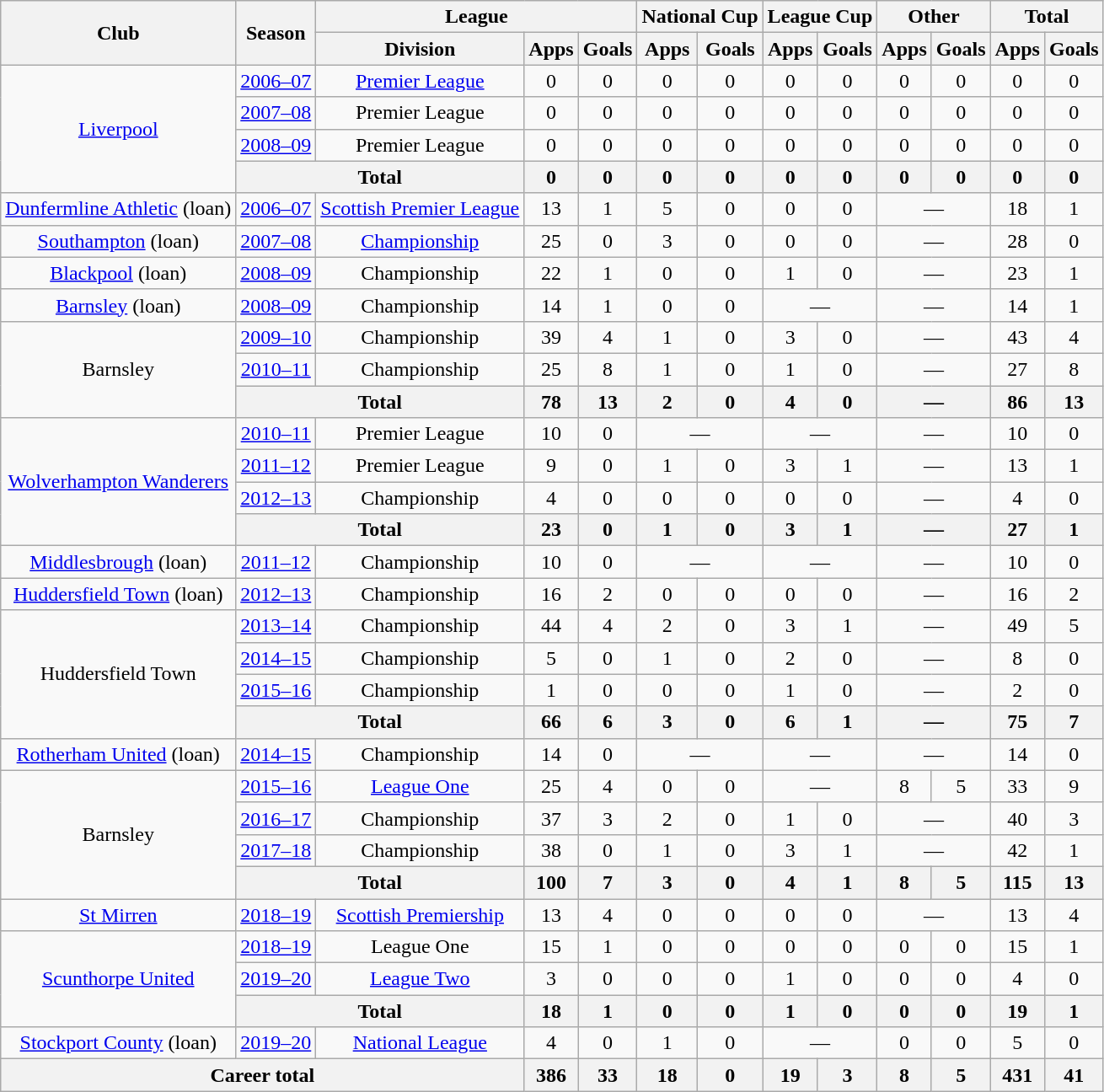<table class="wikitable" style="text-align: center;">
<tr>
<th rowspan=2>Club</th>
<th rowspan=2>Season</th>
<th colspan=3>League</th>
<th colspan=2>National Cup</th>
<th colspan=2>League Cup</th>
<th colspan=2>Other</th>
<th colspan=2>Total</th>
</tr>
<tr>
<th>Division</th>
<th>Apps</th>
<th>Goals</th>
<th>Apps</th>
<th>Goals</th>
<th>Apps</th>
<th>Goals</th>
<th>Apps</th>
<th>Goals</th>
<th>Apps</th>
<th>Goals</th>
</tr>
<tr>
<td rowspan=4><a href='#'>Liverpool</a></td>
<td><a href='#'>2006–07</a></td>
<td><a href='#'>Premier League</a></td>
<td>0</td>
<td>0</td>
<td>0</td>
<td>0</td>
<td>0</td>
<td>0</td>
<td>0</td>
<td>0</td>
<td>0</td>
<td>0</td>
</tr>
<tr>
<td><a href='#'>2007–08</a></td>
<td>Premier League</td>
<td>0</td>
<td>0</td>
<td>0</td>
<td>0</td>
<td>0</td>
<td>0</td>
<td>0</td>
<td>0</td>
<td>0</td>
<td>0</td>
</tr>
<tr>
<td><a href='#'>2008–09</a></td>
<td>Premier League</td>
<td>0</td>
<td>0</td>
<td>0</td>
<td>0</td>
<td>0</td>
<td>0</td>
<td>0</td>
<td>0</td>
<td>0</td>
<td>0</td>
</tr>
<tr>
<th colspan=2>Total</th>
<th>0</th>
<th>0</th>
<th>0</th>
<th>0</th>
<th>0</th>
<th>0</th>
<th>0</th>
<th>0</th>
<th>0</th>
<th>0</th>
</tr>
<tr>
<td><a href='#'>Dunfermline Athletic</a> (loan)</td>
<td><a href='#'>2006–07</a></td>
<td><a href='#'>Scottish Premier League</a></td>
<td>13</td>
<td>1</td>
<td>5</td>
<td>0</td>
<td>0</td>
<td>0</td>
<td colspan=2>—</td>
<td>18</td>
<td>1</td>
</tr>
<tr>
<td><a href='#'>Southampton</a> (loan)</td>
<td><a href='#'>2007–08</a></td>
<td><a href='#'>Championship</a></td>
<td>25</td>
<td>0</td>
<td>3</td>
<td>0</td>
<td>0</td>
<td>0</td>
<td colspan=2>—</td>
<td>28</td>
<td>0</td>
</tr>
<tr>
<td><a href='#'>Blackpool</a> (loan)</td>
<td><a href='#'>2008–09</a></td>
<td>Championship</td>
<td>22</td>
<td>1</td>
<td>0</td>
<td>0</td>
<td>1</td>
<td>0</td>
<td colspan=2>—</td>
<td>23</td>
<td>1</td>
</tr>
<tr>
<td><a href='#'>Barnsley</a> (loan)</td>
<td><a href='#'>2008–09</a></td>
<td>Championship</td>
<td>14</td>
<td>1</td>
<td>0</td>
<td>0</td>
<td colspan=2>—</td>
<td colspan=2>—</td>
<td>14</td>
<td>1</td>
</tr>
<tr>
<td rowspan=3>Barnsley</td>
<td><a href='#'>2009–10</a></td>
<td>Championship</td>
<td>39</td>
<td>4</td>
<td>1</td>
<td>0</td>
<td>3</td>
<td>0</td>
<td colspan=2>—</td>
<td>43</td>
<td>4</td>
</tr>
<tr>
<td><a href='#'>2010–11</a></td>
<td>Championship</td>
<td>25</td>
<td>8</td>
<td>1</td>
<td>0</td>
<td>1</td>
<td>0</td>
<td colspan=2>—</td>
<td>27</td>
<td>8</td>
</tr>
<tr>
<th colspan=2>Total</th>
<th>78</th>
<th>13</th>
<th>2</th>
<th>0</th>
<th>4</th>
<th>0</th>
<th colspan=2>—</th>
<th>86</th>
<th>13</th>
</tr>
<tr>
<td rowspan=4><a href='#'>Wolverhampton Wanderers</a></td>
<td><a href='#'>2010–11</a></td>
<td>Premier League</td>
<td>10</td>
<td>0</td>
<td colspan=2>—</td>
<td colspan=2>—</td>
<td colspan=2>—</td>
<td>10</td>
<td>0</td>
</tr>
<tr>
<td><a href='#'>2011–12</a></td>
<td>Premier League</td>
<td>9</td>
<td>0</td>
<td>1</td>
<td>0</td>
<td>3</td>
<td>1</td>
<td colspan=2>—</td>
<td>13</td>
<td>1</td>
</tr>
<tr>
<td><a href='#'>2012–13</a></td>
<td>Championship</td>
<td>4</td>
<td>0</td>
<td>0</td>
<td>0</td>
<td>0</td>
<td>0</td>
<td colspan=2>—</td>
<td>4</td>
<td>0</td>
</tr>
<tr>
<th colspan=2>Total</th>
<th>23</th>
<th>0</th>
<th>1</th>
<th>0</th>
<th>3</th>
<th>1</th>
<th colspan=2>—</th>
<th>27</th>
<th>1</th>
</tr>
<tr>
<td><a href='#'>Middlesbrough</a> (loan)</td>
<td><a href='#'>2011–12</a></td>
<td>Championship</td>
<td>10</td>
<td>0</td>
<td colspan=2>—</td>
<td colspan=2>—</td>
<td colspan=2>—</td>
<td>10</td>
<td>0</td>
</tr>
<tr>
<td><a href='#'>Huddersfield Town</a> (loan)</td>
<td><a href='#'>2012–13</a></td>
<td>Championship</td>
<td>16</td>
<td>2</td>
<td>0</td>
<td>0</td>
<td>0</td>
<td>0</td>
<td colspan=2>—</td>
<td>16</td>
<td>2</td>
</tr>
<tr>
<td rowspan=4>Huddersfield Town</td>
<td><a href='#'>2013–14</a></td>
<td>Championship</td>
<td>44</td>
<td>4</td>
<td>2</td>
<td>0</td>
<td>3</td>
<td>1</td>
<td colspan=2>—</td>
<td>49</td>
<td>5</td>
</tr>
<tr>
<td><a href='#'>2014–15</a></td>
<td>Championship</td>
<td>5</td>
<td>0</td>
<td>1</td>
<td>0</td>
<td>2</td>
<td>0</td>
<td colspan=2>—</td>
<td>8</td>
<td>0</td>
</tr>
<tr>
<td><a href='#'>2015–16</a></td>
<td>Championship</td>
<td>1</td>
<td>0</td>
<td>0</td>
<td>0</td>
<td>1</td>
<td>0</td>
<td colspan=2>—</td>
<td>2</td>
<td>0</td>
</tr>
<tr>
<th colspan=2>Total</th>
<th>66</th>
<th>6</th>
<th>3</th>
<th>0</th>
<th>6</th>
<th>1</th>
<th colspan=2>—</th>
<th>75</th>
<th>7</th>
</tr>
<tr>
<td><a href='#'>Rotherham United</a> (loan)</td>
<td><a href='#'>2014–15</a></td>
<td>Championship</td>
<td>14</td>
<td>0</td>
<td colspan=2>—</td>
<td colspan=2>—</td>
<td colspan=2>—</td>
<td>14</td>
<td>0</td>
</tr>
<tr>
<td rowspan=4>Barnsley</td>
<td><a href='#'>2015–16</a></td>
<td><a href='#'>League One</a></td>
<td>25</td>
<td>4</td>
<td>0</td>
<td>0</td>
<td colspan=2>—</td>
<td>8</td>
<td>5</td>
<td>33</td>
<td>9</td>
</tr>
<tr>
<td><a href='#'>2016–17</a></td>
<td>Championship</td>
<td>37</td>
<td>3</td>
<td>2</td>
<td>0</td>
<td>1</td>
<td>0</td>
<td colspan=2>—</td>
<td>40</td>
<td>3</td>
</tr>
<tr>
<td><a href='#'>2017–18</a></td>
<td>Championship</td>
<td>38</td>
<td>0</td>
<td>1</td>
<td>0</td>
<td>3</td>
<td>1</td>
<td colspan=2>—</td>
<td>42</td>
<td>1</td>
</tr>
<tr>
<th colspan=2>Total</th>
<th>100</th>
<th>7</th>
<th>3</th>
<th>0</th>
<th>4</th>
<th>1</th>
<th>8</th>
<th>5</th>
<th>115</th>
<th>13</th>
</tr>
<tr>
<td><a href='#'>St Mirren</a></td>
<td><a href='#'>2018–19</a></td>
<td><a href='#'>Scottish Premiership</a></td>
<td>13</td>
<td>4</td>
<td>0</td>
<td>0</td>
<td>0</td>
<td>0</td>
<td colspan=2>—</td>
<td>13</td>
<td>4</td>
</tr>
<tr>
<td rowspan=3><a href='#'>Scunthorpe United</a></td>
<td><a href='#'>2018–19</a></td>
<td>League One</td>
<td>15</td>
<td>1</td>
<td>0</td>
<td>0</td>
<td>0</td>
<td>0</td>
<td>0</td>
<td>0</td>
<td>15</td>
<td>1</td>
</tr>
<tr>
<td><a href='#'>2019–20</a></td>
<td><a href='#'>League Two</a></td>
<td>3</td>
<td>0</td>
<td>0</td>
<td>0</td>
<td>1</td>
<td>0</td>
<td>0</td>
<td>0</td>
<td>4</td>
<td>0</td>
</tr>
<tr>
<th colspan=2>Total</th>
<th>18</th>
<th>1</th>
<th>0</th>
<th>0</th>
<th>1</th>
<th>0</th>
<th>0</th>
<th>0</th>
<th>19</th>
<th>1</th>
</tr>
<tr>
<td><a href='#'>Stockport County</a> (loan)</td>
<td><a href='#'>2019–20</a></td>
<td><a href='#'>National League</a></td>
<td>4</td>
<td>0</td>
<td>1</td>
<td>0</td>
<td colspan=2>—</td>
<td>0</td>
<td>0</td>
<td>5</td>
<td>0</td>
</tr>
<tr>
<th colspan=3>Career total</th>
<th>386</th>
<th>33</th>
<th>18</th>
<th>0</th>
<th>19</th>
<th>3</th>
<th>8</th>
<th>5</th>
<th>431</th>
<th>41</th>
</tr>
</table>
